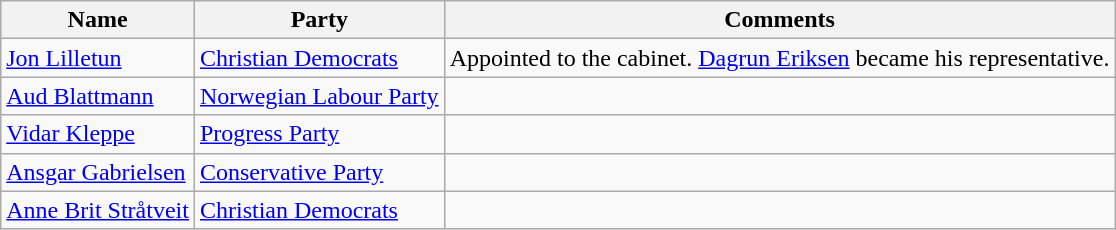<table class="wikitable">
<tr>
<th>Name</th>
<th>Party</th>
<th>Comments</th>
</tr>
<tr>
<td><a href='#'>Jon Lilletun</a></td>
<td><a href='#'>Christian Democrats</a></td>
<td>Appointed to the cabinet. <a href='#'>Dagrun Eriksen</a> became his representative.</td>
</tr>
<tr>
<td><a href='#'>Aud Blattmann</a></td>
<td><a href='#'>Norwegian Labour Party</a></td>
<td></td>
</tr>
<tr>
<td><a href='#'>Vidar Kleppe</a></td>
<td><a href='#'>Progress Party</a></td>
<td></td>
</tr>
<tr>
<td><a href='#'>Ansgar Gabrielsen</a></td>
<td><a href='#'>Conservative Party</a></td>
<td></td>
</tr>
<tr>
<td><a href='#'>Anne Brit Stråtveit</a></td>
<td><a href='#'>Christian Democrats</a></td>
<td></td>
</tr>
</table>
